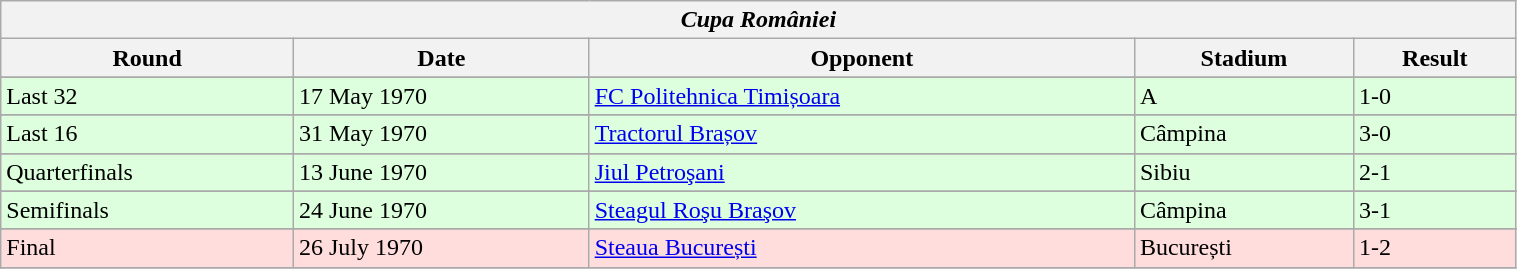<table class="wikitable" style="width:80%;">
<tr>
<th colspan="5" style="text-align:center;"><em>Cupa României</em></th>
</tr>
<tr>
<th>Round</th>
<th>Date</th>
<th>Opponent</th>
<th>Stadium</th>
<th>Result</th>
</tr>
<tr>
</tr>
<tr bgcolor="#ddffdd">
<td>Last 32</td>
<td>17 May 1970</td>
<td><a href='#'>FC Politehnica Timișoara</a></td>
<td>A</td>
<td>1-0</td>
</tr>
<tr>
</tr>
<tr bgcolor="#ddffdd">
<td>Last 16</td>
<td>31 May 1970</td>
<td><a href='#'>Tractorul Brașov</a></td>
<td>Câmpina</td>
<td>3-0</td>
</tr>
<tr>
</tr>
<tr bgcolor="#ddffdd">
<td>Quarterfinals</td>
<td>13 June 1970</td>
<td><a href='#'>Jiul Petroşani</a></td>
<td>Sibiu</td>
<td>2-1</td>
</tr>
<tr>
</tr>
<tr bgcolor="#ddffdd">
<td>Semifinals</td>
<td>24 June 1970</td>
<td><a href='#'>Steagul Roşu Braşov</a></td>
<td>Câmpina</td>
<td>3-1</td>
</tr>
<tr>
</tr>
<tr bgcolor="#ffdddd">
<td>Final</td>
<td>26 July 1970</td>
<td><a href='#'>Steaua București</a></td>
<td>București</td>
<td>1-2</td>
</tr>
<tr>
</tr>
</table>
